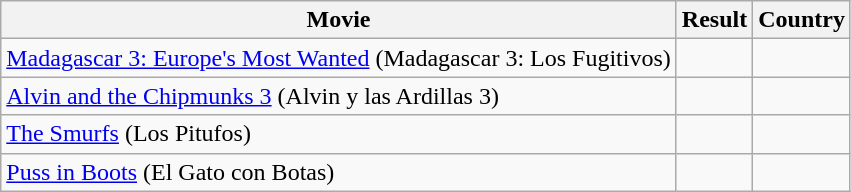<table class="wikitable">
<tr>
<th>Movie</th>
<th>Result</th>
<th>Country</th>
</tr>
<tr>
<td><a href='#'>Madagascar 3: Europe's Most Wanted</a> (Madagascar 3: Los Fugitivos)</td>
<td></td>
<td></td>
</tr>
<tr>
<td><a href='#'>Alvin and the Chipmunks 3</a> (Alvin y las Ardillas 3)</td>
<td></td>
<td></td>
</tr>
<tr>
<td><a href='#'>The Smurfs</a> (Los Pitufos)</td>
<td></td>
<td></td>
</tr>
<tr>
<td><a href='#'>Puss in Boots</a> (El Gato con Botas)</td>
<td></td>
<td></td>
</tr>
</table>
